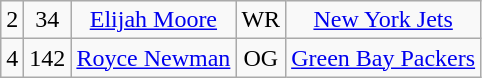<table class="wikitable" style="text-align:center">
<tr>
<td>2</td>
<td>34</td>
<td><a href='#'>Elijah Moore</a></td>
<td>WR</td>
<td><a href='#'>New York Jets</a></td>
</tr>
<tr>
<td>4</td>
<td>142</td>
<td><a href='#'>Royce Newman</a></td>
<td>OG</td>
<td><a href='#'>Green Bay Packers</a></td>
</tr>
</table>
